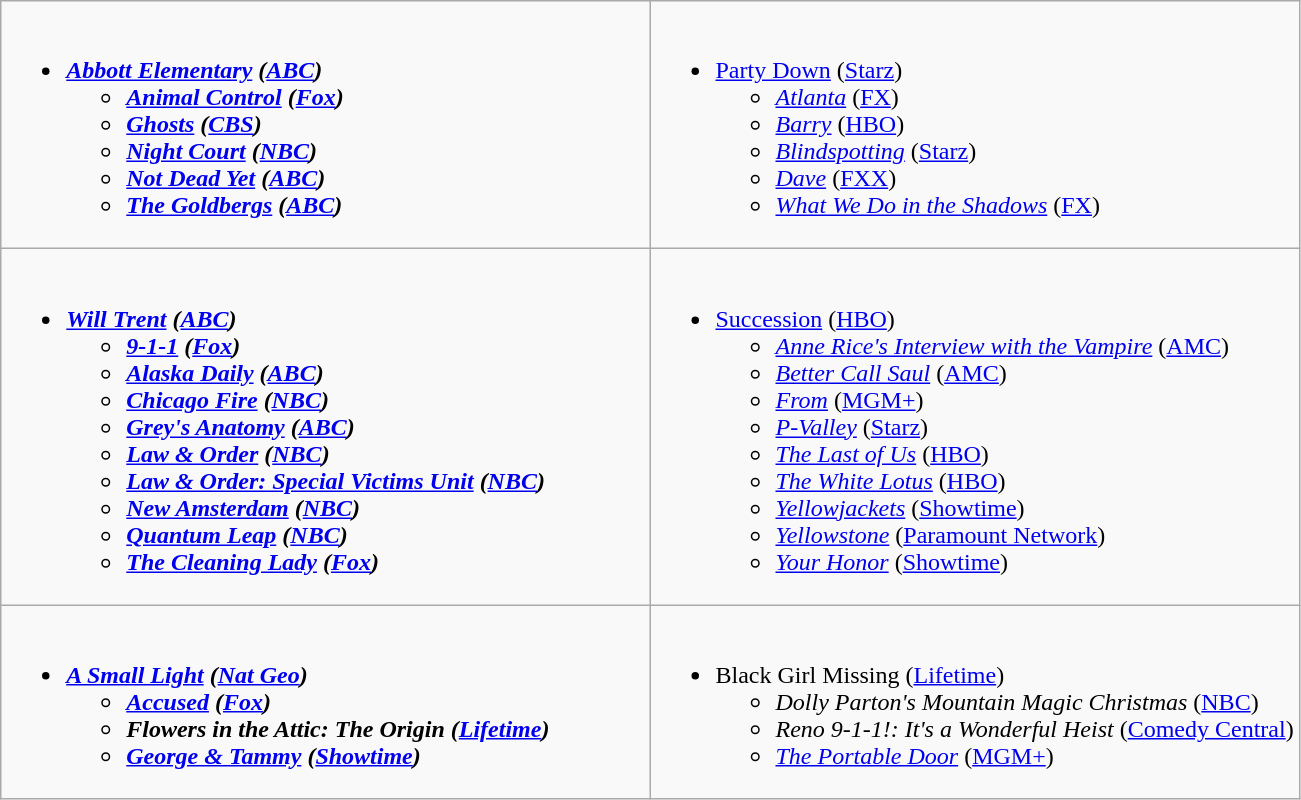<table class="wikitable">
<tr>
<td valign="top" width="50%"><br><ul><li><strong><em><a href='#'>Abbott Elementary</a><em> (<a href='#'>ABC</a>)<strong><ul><li></em><a href='#'>Animal Control</a><em> (<a href='#'>Fox</a>)</li><li></em><a href='#'>Ghosts</a><em> (<a href='#'>CBS</a>)</li><li></em><a href='#'>Night Court</a><em> (<a href='#'>NBC</a>)</li><li></em><a href='#'>Not Dead Yet</a><em> (<a href='#'>ABC</a>)</li><li></em><a href='#'>The Goldbergs</a><em> (<a href='#'>ABC</a>)</li></ul></li></ul></td>
<td valign="top" width="50%"><br><ul><li></em></strong><a href='#'>Party Down</a></em> (<a href='#'>Starz</a>)</strong><ul><li><em><a href='#'>Atlanta</a></em> (<a href='#'>FX</a>)</li><li><em><a href='#'>Barry</a></em> (<a href='#'>HBO</a>)</li><li><em><a href='#'>Blindspotting</a></em> (<a href='#'>Starz</a>)</li><li><em><a href='#'>Dave</a></em> (<a href='#'>FXX</a>)</li><li><em><a href='#'>What We Do in the Shadows</a></em> (<a href='#'>FX</a>)</li></ul></li></ul></td>
</tr>
<tr>
<td valign="top" width="50%"><br><ul><li><strong><em><a href='#'>Will Trent</a><em> (<a href='#'>ABC</a>)<strong><ul><li></em><a href='#'>9-1-1</a><em> (<a href='#'>Fox</a>)</li><li></em><a href='#'>Alaska Daily</a><em> (<a href='#'>ABC</a>)</li><li></em><a href='#'>Chicago Fire</a><em> (<a href='#'>NBC</a>)</li><li></em><a href='#'>Grey's Anatomy</a><em> (<a href='#'>ABC</a>)</li><li></em><a href='#'>Law & Order</a><em> (<a href='#'>NBC</a>)</li><li></em><a href='#'>Law & Order: Special Victims Unit</a><em> (<a href='#'>NBC</a>)</li><li></em><a href='#'>New Amsterdam</a><em> (<a href='#'>NBC</a>)</li><li></em><a href='#'>Quantum Leap</a><em> (<a href='#'>NBC</a>)</li><li></em><a href='#'>The Cleaning Lady</a><em> (<a href='#'>Fox</a>)</li></ul></li></ul></td>
<td valign="top" width="50%"><br><ul><li></em></strong><a href='#'>Succession</a></em> (<a href='#'>HBO</a>)</strong><ul><li><em><a href='#'>Anne Rice's Interview with the Vampire</a></em> (<a href='#'>AMC</a>)</li><li><em><a href='#'>Better Call Saul</a></em> (<a href='#'>AMC</a>)</li><li><em><a href='#'>From</a></em> (<a href='#'>MGM+</a>)</li><li><em><a href='#'>P-Valley</a></em> (<a href='#'>Starz</a>)</li><li><em><a href='#'>The Last of Us</a></em> (<a href='#'>HBO</a>)</li><li><em><a href='#'>The White Lotus</a></em> (<a href='#'>HBO</a>)</li><li><em><a href='#'>Yellowjackets</a></em> (<a href='#'>Showtime</a>)</li><li><em><a href='#'>Yellowstone</a></em> (<a href='#'>Paramount Network</a>)</li><li><em><a href='#'>Your Honor</a></em> (<a href='#'>Showtime</a>)</li></ul></li></ul></td>
</tr>
<tr>
<td valign="top" width="50%"><br><ul><li><strong><em><a href='#'>A Small Light</a><em> (<a href='#'>Nat Geo</a>)<strong><ul><li></em><a href='#'>Accused</a><em> (<a href='#'>Fox</a>)</li><li></em>Flowers in the Attic: The Origin<em> (<a href='#'>Lifetime</a>)</li><li></em><a href='#'>George & Tammy</a><em> (<a href='#'>Showtime</a>)</li></ul></li></ul></td>
<td valign="top" width="50%"><br><ul><li></em></strong>Black Girl Missing</em> (<a href='#'>Lifetime</a>)</strong><ul><li><em>Dolly Parton's Mountain Magic Christmas</em> (<a href='#'>NBC</a>)</li><li><em>Reno 9-1-1!: It's a Wonderful Heist</em> (<a href='#'>Comedy Central</a>)</li><li><em><a href='#'>The Portable Door</a></em> (<a href='#'>MGM+</a>)</li></ul></li></ul></td>
</tr>
</table>
